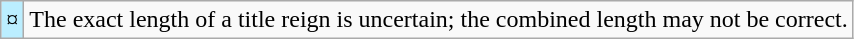<table class="wikitable">
<tr>
<td style="background-color:#bbeeff">¤</td>
<td>The exact length of a title reign is uncertain; the combined length may not be correct.</td>
</tr>
</table>
